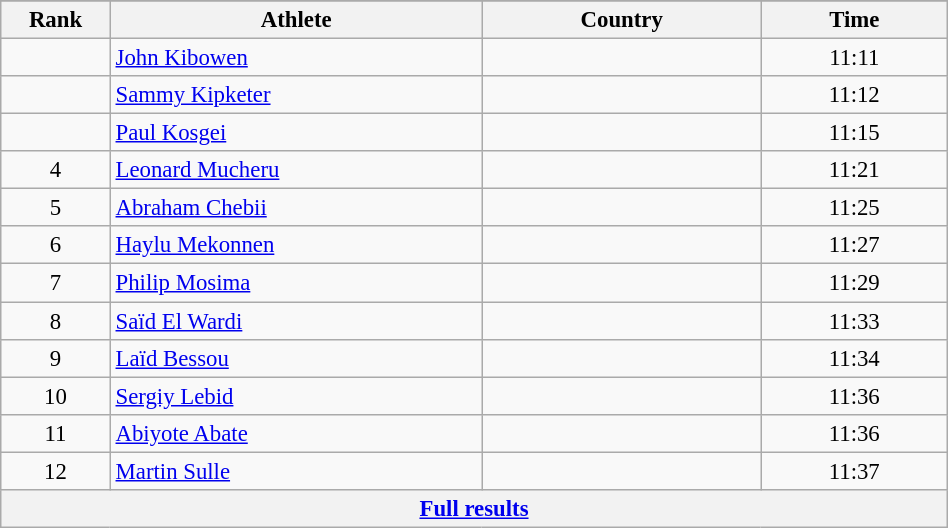<table class="wikitable sortable" style=" text-align:center; font-size:95%;" width="50%">
<tr>
</tr>
<tr>
<th width=5%>Rank</th>
<th width=20%>Athlete</th>
<th width=15%>Country</th>
<th width=10%>Time</th>
</tr>
<tr>
<td align=center></td>
<td align=left><a href='#'>John Kibowen</a></td>
<td align=left></td>
<td>11:11</td>
</tr>
<tr>
<td align=center></td>
<td align=left><a href='#'>Sammy Kipketer</a></td>
<td align=left></td>
<td>11:12</td>
</tr>
<tr>
<td align=center></td>
<td align=left><a href='#'>Paul Kosgei</a></td>
<td align=left></td>
<td>11:15</td>
</tr>
<tr>
<td align=center>4</td>
<td align=left><a href='#'>Leonard Mucheru</a></td>
<td align=left></td>
<td>11:21</td>
</tr>
<tr>
<td align=center>5</td>
<td align=left><a href='#'>Abraham Chebii</a></td>
<td align=left></td>
<td>11:25</td>
</tr>
<tr>
<td align=center>6</td>
<td align=left><a href='#'>Haylu Mekonnen</a></td>
<td align=left></td>
<td>11:27</td>
</tr>
<tr>
<td align=center>7</td>
<td align=left><a href='#'>Philip Mosima</a></td>
<td align=left></td>
<td>11:29</td>
</tr>
<tr>
<td align=center>8</td>
<td align=left><a href='#'>Saïd El Wardi</a></td>
<td align=left></td>
<td>11:33</td>
</tr>
<tr>
<td align=center>9</td>
<td align=left><a href='#'>Laïd Bessou</a></td>
<td align=left></td>
<td>11:34</td>
</tr>
<tr>
<td align=center>10</td>
<td align=left><a href='#'>Sergiy Lebid</a></td>
<td align=left></td>
<td>11:36</td>
</tr>
<tr>
<td align=center>11</td>
<td align=left><a href='#'>Abiyote Abate</a></td>
<td align=left></td>
<td>11:36</td>
</tr>
<tr>
<td align=center>12</td>
<td align=left><a href='#'>Martin Sulle</a></td>
<td align=left></td>
<td>11:37</td>
</tr>
<tr class="sortbottom">
<th colspan=4 align=center><a href='#'>Full results</a></th>
</tr>
</table>
